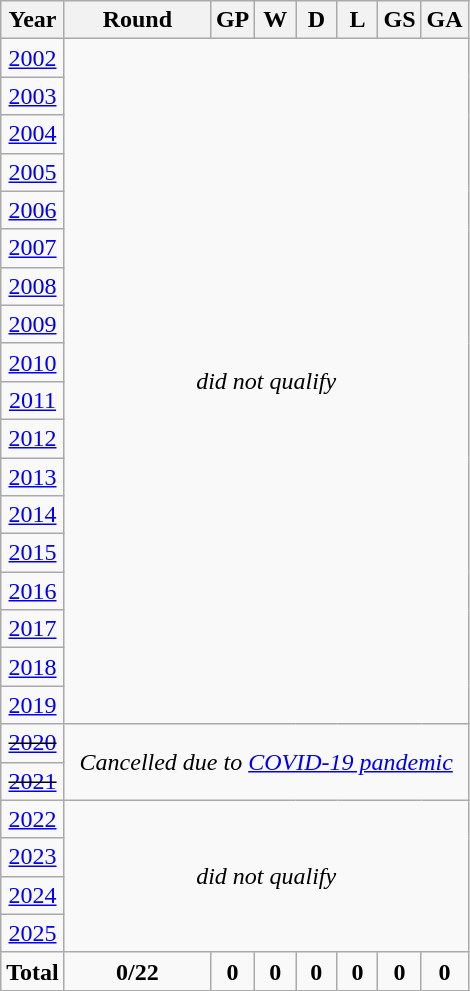<table class="wikitable" style="text-align: center;">
<tr>
<th>Year</th>
<th width="90">Round</th>
<th width="20">GP</th>
<th width="20">W</th>
<th width="20">D</th>
<th width="20">L</th>
<th width="20">GS</th>
<th width="20">GA</th>
</tr>
<tr>
<td> <a href='#'>2002</a></td>
<td colspan="7" rowspan="18"><em>did not qualify</em></td>
</tr>
<tr>
<td> <a href='#'>2003</a></td>
</tr>
<tr>
<td> <a href='#'>2004</a></td>
</tr>
<tr>
<td> <a href='#'>2005</a></td>
</tr>
<tr>
<td> <a href='#'>2006</a></td>
</tr>
<tr>
<td> <a href='#'>2007</a></td>
</tr>
<tr>
<td> <a href='#'>2008</a></td>
</tr>
<tr>
<td> <a href='#'>2009</a></td>
</tr>
<tr>
<td> <a href='#'>2010</a></td>
</tr>
<tr>
<td> <a href='#'>2011</a></td>
</tr>
<tr>
<td> <a href='#'>2012</a></td>
</tr>
<tr>
<td> <a href='#'>2013</a></td>
</tr>
<tr>
<td> <a href='#'>2014</a></td>
</tr>
<tr>
<td> <a href='#'>2015</a></td>
</tr>
<tr>
<td> <a href='#'>2016</a></td>
</tr>
<tr>
<td> <a href='#'>2017</a></td>
</tr>
<tr>
<td> <a href='#'>2018</a></td>
</tr>
<tr>
<td> <a href='#'>2019</a></td>
</tr>
<tr>
<td> <s><a href='#'>2020</a></s></td>
<td colspan="7" rowspan="2"><em>Cancelled due to <a href='#'>COVID-19 pandemic</a></em></td>
</tr>
<tr>
<td> <s><a href='#'>2021</a></s></td>
</tr>
<tr>
<td> <a href='#'>2022</a></td>
<td colspan="7" rowspan="4"><em>did not qualify</em></td>
</tr>
<tr>
<td> <a href='#'>2023</a></td>
</tr>
<tr>
<td> <a href='#'>2024</a></td>
</tr>
<tr>
<td> <a href='#'>2025</a></td>
</tr>
<tr>
<td><strong>Total</strong></td>
<td><strong>0/22</strong></td>
<td><strong>0</strong></td>
<td><strong>0</strong></td>
<td><strong>0</strong></td>
<td><strong>0</strong></td>
<td><strong>0</strong></td>
<td><strong>0</strong></td>
</tr>
</table>
